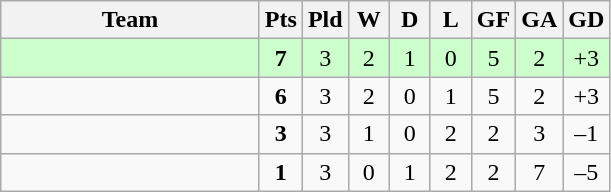<table class="wikitable" style="text-align: center;">
<tr>
<th width=165>Team</th>
<th width=20>Pts</th>
<th width=20>Pld</th>
<th width=20>W</th>
<th width=20>D</th>
<th width=20>L</th>
<th width=20>GF</th>
<th width=20>GA</th>
<th width=20>GD</th>
</tr>
<tr bgcolor=ccffcc>
<td style="text-align:left;"></td>
<td><strong>7</strong></td>
<td>3</td>
<td>2</td>
<td>1</td>
<td>0</td>
<td>5</td>
<td>2</td>
<td>+3</td>
</tr>
<tr>
<td style="text-align:left;"></td>
<td><strong>6</strong></td>
<td>3</td>
<td>2</td>
<td>0</td>
<td>1</td>
<td>5</td>
<td>2</td>
<td>+3</td>
</tr>
<tr>
<td style="text-align:left;"></td>
<td><strong>3</strong></td>
<td>3</td>
<td>1</td>
<td>0</td>
<td>2</td>
<td>2</td>
<td>3</td>
<td>–1</td>
</tr>
<tr>
<td style="text-align:left;"></td>
<td><strong>1</strong></td>
<td>3</td>
<td>0</td>
<td>1</td>
<td>2</td>
<td>2</td>
<td>7</td>
<td>–5</td>
</tr>
</table>
